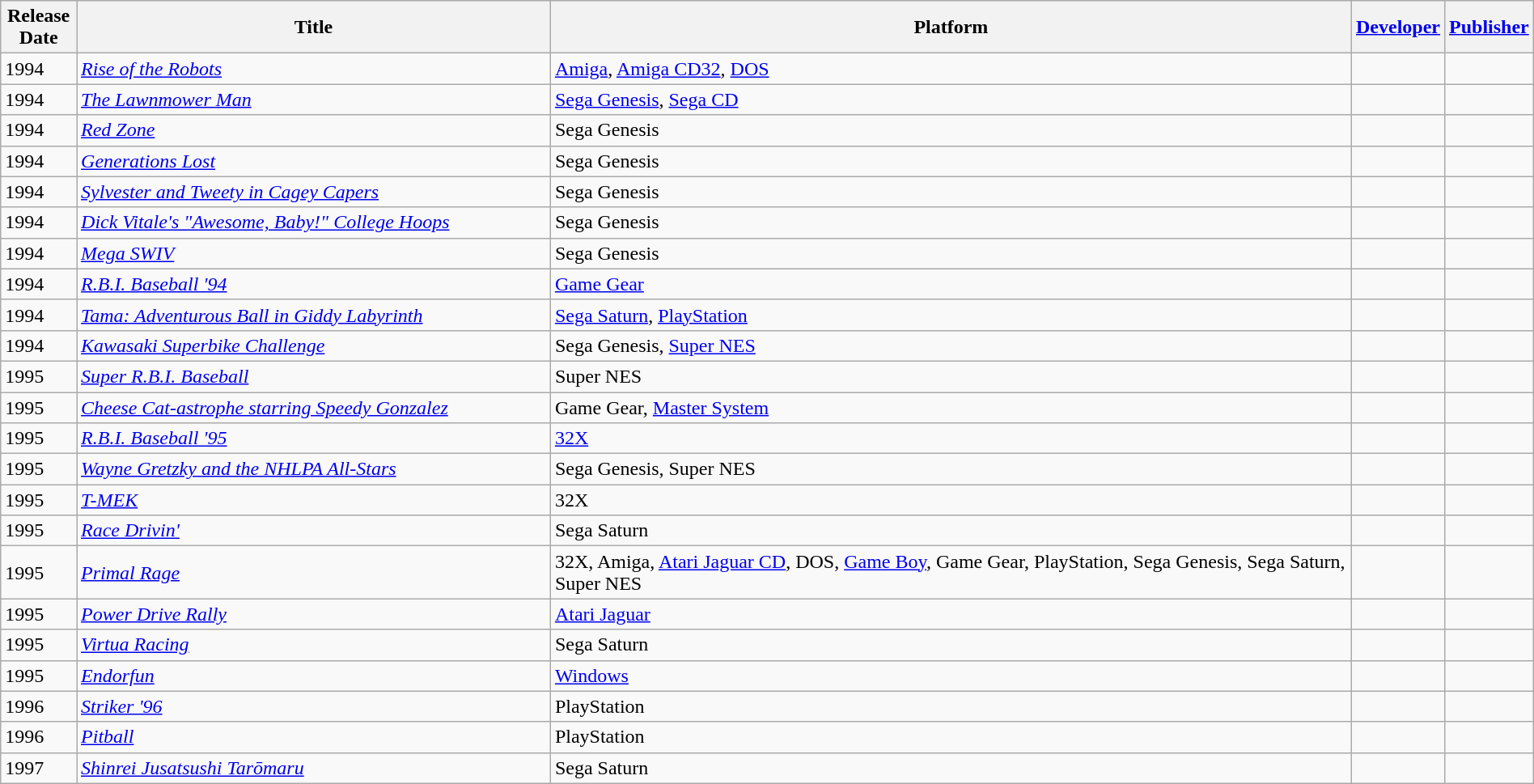<table class="wikitable sortable" style="width: 100%;">
<tr>
<th width="5%" align="left">Release Date</th>
<th width="35%" align="left">Title</th>
<th width="60%" align="left">Platform</th>
<th><a href='#'>Developer</a></th>
<th><a href='#'>Publisher</a></th>
</tr>
<tr>
<td>1994</td>
<td><em><a href='#'>Rise of the Robots</a></em></td>
<td><a href='#'>Amiga</a>, <a href='#'>Amiga CD32</a>, <a href='#'>DOS</a></td>
<td></td>
<td></td>
</tr>
<tr>
<td>1994</td>
<td><em><a href='#'>The Lawnmower Man</a></em></td>
<td><a href='#'>Sega Genesis</a>, <a href='#'>Sega CD</a></td>
<td></td>
<td></td>
</tr>
<tr>
<td>1994</td>
<td><em><a href='#'>Red Zone</a></em></td>
<td>Sega Genesis</td>
<td></td>
<td></td>
</tr>
<tr>
<td>1994</td>
<td><em><a href='#'>Generations Lost</a></em></td>
<td>Sega Genesis</td>
<td></td>
<td></td>
</tr>
<tr>
<td>1994</td>
<td><em><a href='#'>Sylvester and Tweety in Cagey Capers</a></em></td>
<td>Sega Genesis</td>
<td></td>
<td></td>
</tr>
<tr>
<td>1994</td>
<td><em><a href='#'>Dick Vitale's "Awesome, Baby!" College Hoops</a></em></td>
<td>Sega Genesis</td>
<td></td>
<td></td>
</tr>
<tr>
<td>1994</td>
<td><em><a href='#'>Mega SWIV</a></em></td>
<td>Sega Genesis</td>
<td></td>
<td></td>
</tr>
<tr>
<td>1994</td>
<td><em><a href='#'>R.B.I. Baseball '94</a></em></td>
<td><a href='#'>Game Gear</a></td>
<td></td>
<td></td>
</tr>
<tr>
<td>1994</td>
<td><em><a href='#'>Tama: Adventurous Ball in Giddy Labyrinth</a></em></td>
<td><a href='#'>Sega Saturn</a>, <a href='#'>PlayStation</a></td>
<td></td>
<td></td>
</tr>
<tr>
<td>1994</td>
<td><em><a href='#'>Kawasaki Superbike Challenge</a></em></td>
<td>Sega Genesis, <a href='#'>Super NES</a></td>
<td></td>
<td></td>
</tr>
<tr>
<td>1995</td>
<td><em><a href='#'>Super R.B.I. Baseball</a></em></td>
<td>Super NES</td>
<td></td>
<td></td>
</tr>
<tr>
<td>1995</td>
<td><em><a href='#'>Cheese Cat-astrophe starring Speedy Gonzalez</a></em></td>
<td>Game Gear, <a href='#'>Master System</a></td>
<td></td>
<td></td>
</tr>
<tr>
<td>1995</td>
<td><em><a href='#'>R.B.I. Baseball '95</a></em></td>
<td><a href='#'>32X</a></td>
<td></td>
<td></td>
</tr>
<tr>
<td>1995</td>
<td><em><a href='#'>Wayne Gretzky and the NHLPA All-Stars</a></em></td>
<td>Sega Genesis, Super NES</td>
<td></td>
<td></td>
</tr>
<tr>
<td>1995</td>
<td><em><a href='#'>T-MEK</a></em></td>
<td>32X</td>
<td></td>
<td></td>
</tr>
<tr>
<td>1995</td>
<td><em><a href='#'>Race Drivin'</a></em></td>
<td>Sega Saturn</td>
<td></td>
<td></td>
</tr>
<tr>
<td>1995</td>
<td><em><a href='#'>Primal Rage</a></em></td>
<td>32X, Amiga, <a href='#'>Atari Jaguar CD</a>, DOS, <a href='#'>Game Boy</a>, Game Gear, PlayStation, Sega Genesis, Sega Saturn, Super NES</td>
<td></td>
<td></td>
</tr>
<tr>
<td>1995</td>
<td><em><a href='#'>Power Drive Rally</a></em></td>
<td><a href='#'>Atari Jaguar</a></td>
<td></td>
<td></td>
</tr>
<tr>
<td>1995</td>
<td><em><a href='#'>Virtua Racing</a></em></td>
<td>Sega Saturn</td>
<td></td>
<td></td>
</tr>
<tr>
<td>1995</td>
<td><em><a href='#'>Endorfun</a></em></td>
<td><a href='#'>Windows</a></td>
<td></td>
<td></td>
</tr>
<tr>
<td>1996</td>
<td><em><a href='#'>Striker '96</a></em></td>
<td>PlayStation</td>
<td></td>
<td></td>
</tr>
<tr>
<td>1996</td>
<td><em><a href='#'>Pitball</a></em></td>
<td>PlayStation</td>
<td></td>
<td></td>
</tr>
<tr>
<td>1997</td>
<td><em><a href='#'>Shinrei Jusatsushi Tarōmaru</a></em></td>
<td>Sega Saturn</td>
<td></td>
<td></td>
</tr>
</table>
